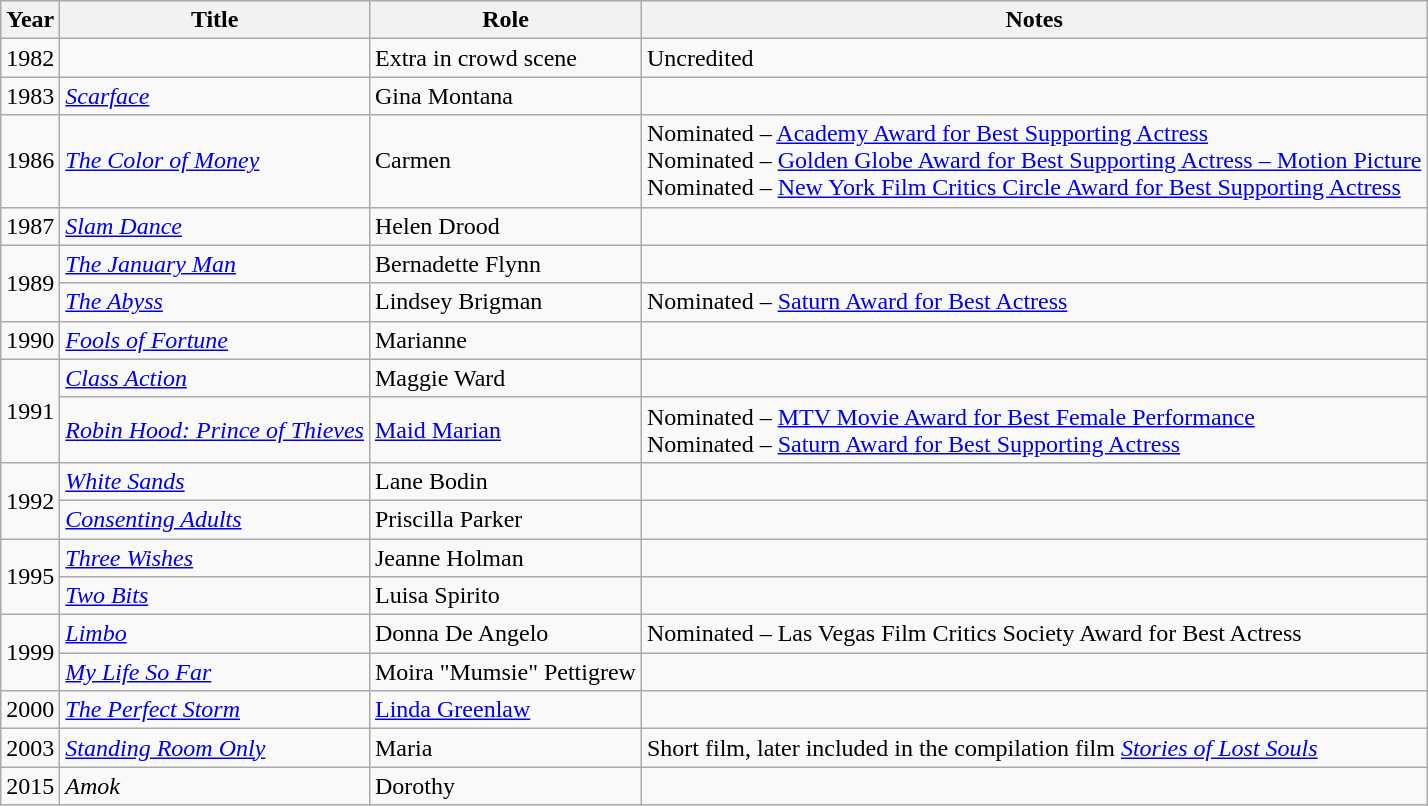<table class = "wikitable sortable">
<tr>
<th>Year</th>
<th>Title</th>
<th>Role</th>
<th class = "unsortable">Notes</th>
</tr>
<tr>
<td>1982</td>
<td><em></em></td>
<td>Extra in crowd scene</td>
<td>Uncredited</td>
</tr>
<tr>
<td>1983</td>
<td><em><a href='#'>Scarface</a></em></td>
<td>Gina Montana</td>
<td></td>
</tr>
<tr>
<td>1986</td>
<td><em><a href='#'>The Color of Money</a></em></td>
<td>Carmen</td>
<td>Nominated – <a href='#'>Academy Award for Best Supporting Actress</a><br>Nominated – <a href='#'>Golden Globe Award for Best Supporting Actress – Motion Picture</a><br>Nominated – <a href='#'>New York Film Critics Circle Award for Best Supporting Actress</a></td>
</tr>
<tr>
<td>1987</td>
<td><em><a href='#'>Slam Dance</a></em></td>
<td>Helen Drood</td>
<td></td>
</tr>
<tr>
<td rowspan=2>1989</td>
<td><em><a href='#'>The January Man</a></em></td>
<td>Bernadette Flynn</td>
<td></td>
</tr>
<tr>
<td><em><a href='#'>The Abyss</a></em></td>
<td>Lindsey Brigman</td>
<td>Nominated – <a href='#'>Saturn Award for Best Actress</a></td>
</tr>
<tr>
<td>1990</td>
<td><em><a href='#'>Fools of Fortune</a></em></td>
<td>Marianne</td>
<td></td>
</tr>
<tr>
<td rowspan=2>1991</td>
<td><em><a href='#'>Class Action</a></em></td>
<td>Maggie Ward</td>
<td></td>
</tr>
<tr>
<td><em><a href='#'>Robin Hood: Prince of Thieves</a></em></td>
<td><a href='#'>Maid Marian</a></td>
<td>Nominated – <a href='#'>MTV Movie Award for Best Female Performance</a><br>Nominated – <a href='#'>Saturn Award for Best Supporting Actress</a></td>
</tr>
<tr>
<td rowspan=2>1992</td>
<td><em><a href='#'>White Sands</a></em></td>
<td>Lane Bodin</td>
<td></td>
</tr>
<tr>
<td><em><a href='#'>Consenting Adults</a></em></td>
<td>Priscilla Parker</td>
<td></td>
</tr>
<tr>
<td rowspan=2>1995</td>
<td><em><a href='#'>Three Wishes</a></em></td>
<td>Jeanne Holman</td>
<td></td>
</tr>
<tr>
<td><em><a href='#'>Two Bits</a></em></td>
<td>Luisa Spirito</td>
<td></td>
</tr>
<tr>
<td rowspan=2>1999</td>
<td><em><a href='#'>Limbo</a></em></td>
<td>Donna De Angelo</td>
<td>Nominated – Las Vegas Film Critics Society Award for Best Actress</td>
</tr>
<tr>
<td><em><a href='#'>My Life So Far</a></em></td>
<td>Moira "Mumsie" Pettigrew</td>
<td></td>
</tr>
<tr>
<td>2000</td>
<td><em><a href='#'>The Perfect Storm</a></em></td>
<td><a href='#'>Linda Greenlaw</a></td>
<td></td>
</tr>
<tr>
<td>2003</td>
<td><em><a href='#'>Standing Room Only</a></em></td>
<td>Maria</td>
<td>Short film, later included in the compilation film <em><a href='#'>Stories of Lost Souls</a></em></td>
</tr>
<tr>
<td>2015</td>
<td><em>Amok</em></td>
<td>Dorothy</td>
<td></td>
</tr>
</table>
